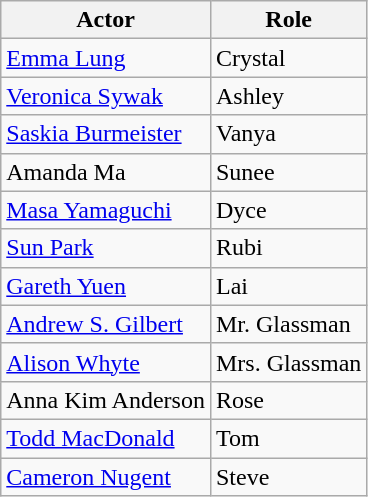<table class="wikitable">
<tr>
<th>Actor</th>
<th>Role</th>
</tr>
<tr>
<td><a href='#'>Emma Lung</a></td>
<td>Crystal</td>
</tr>
<tr>
<td><a href='#'>Veronica Sywak</a></td>
<td>Ashley</td>
</tr>
<tr>
<td><a href='#'>Saskia Burmeister</a></td>
<td>Vanya</td>
</tr>
<tr>
<td>Amanda Ma</td>
<td>Sunee</td>
</tr>
<tr>
<td><a href='#'>Masa Yamaguchi</a></td>
<td>Dyce</td>
</tr>
<tr>
<td><a href='#'>Sun Park</a></td>
<td>Rubi</td>
</tr>
<tr>
<td><a href='#'>Gareth Yuen</a></td>
<td>Lai</td>
</tr>
<tr>
<td><a href='#'>Andrew S. Gilbert</a></td>
<td>Mr. Glassman</td>
</tr>
<tr>
<td><a href='#'>Alison Whyte</a></td>
<td>Mrs. Glassman</td>
</tr>
<tr>
<td>Anna Kim Anderson</td>
<td>Rose</td>
</tr>
<tr>
<td><a href='#'>Todd MacDonald</a></td>
<td>Tom</td>
</tr>
<tr>
<td><a href='#'>Cameron Nugent</a></td>
<td>Steve</td>
</tr>
</table>
